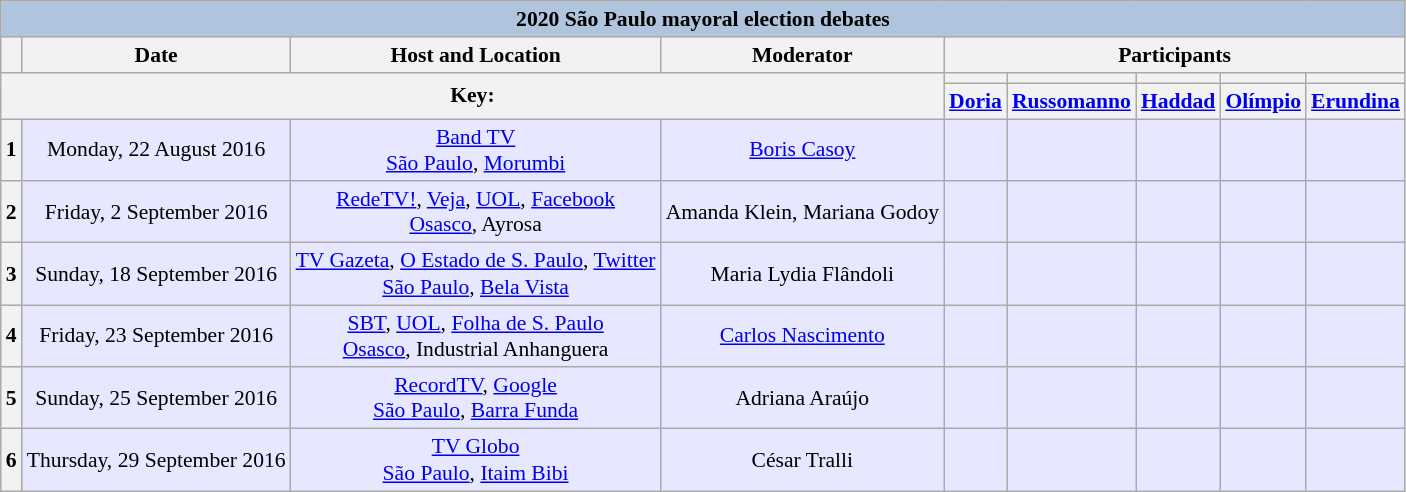<table class=wikitable style="font-size:90%; line-height:1.2">
<tr>
<th colspan=109 style=background:#B0C4DE>2020 São Paulo mayoral election debates</th>
</tr>
<tr>
<th style=white-space:nowrap> </th>
<th>Date</th>
<th>Host and Location</th>
<th>Moderator</th>
<th colspan=6 scope=col>Participants</th>
</tr>
<tr>
<th colspan=4 rowspan=2>Key:<br></th>
<th scope=col style=background:><small><a href='#'></a></small></th>
<th scope=col style=background:><small><a href='#'></a></small></th>
<th scope=col style=background:><small><a href='#'></a></small></th>
<th scope=col style=background:><small><a href='#'></a></small></th>
<th scope=col style=background:><small><a href='#'></a></small></th>
</tr>
<tr>
<th><a href='#'>Doria</a></th>
<th><a href='#'>Russomanno</a></th>
<th><a href='#'>Haddad</a></th>
<th><a href='#'>Olímpio</a></th>
<th><a href='#'>Erundina</a></th>
</tr>
<tr style=background:#e7e7ff>
<th>1</th>
<td style="white-space:nowrap; text-align:center">Monday, 22 August 2016</td>
<td style="white-space:nowrap; text-align:center"><a href='#'>Band TV</a><br><a href='#'>São Paulo</a>, <a href='#'>Morumbi</a></td>
<td style="white-space:nowrap; text-align:center"><a href='#'>Boris Casoy</a></td>
<td></td>
<td></td>
<td></td>
<td></td>
<td></td>
</tr>
<tr style=background:#e7e7ff>
<th>2</th>
<td style="white-space:nowrap; text-align:center">Friday, 2 September 2016</td>
<td style="white-space:nowrap; text-align:center"><a href='#'>RedeTV!</a>, <a href='#'>Veja</a>, <a href='#'>UOL</a>, <a href='#'>Facebook</a><br><a href='#'>Osasco</a>, Ayrosa</td>
<td style="white-space:nowrap; text-align:center">Amanda Klein, Mariana Godoy</td>
<td></td>
<td></td>
<td></td>
<td></td>
<td></td>
</tr>
<tr style=background:#e7e7ff>
<th>3</th>
<td style="white-space:nowrap; text-align:center">Sunday, 18 September 2016</td>
<td style="white-space:nowrap; text-align:center"><a href='#'>TV Gazeta</a>, <a href='#'>O Estado de S. Paulo</a>, <a href='#'>Twitter</a><br><a href='#'>São Paulo</a>, <a href='#'>Bela Vista</a></td>
<td style="white-space:nowrap; text-align:center">Maria Lydia Flândoli</td>
<td></td>
<td></td>
<td></td>
<td></td>
<td></td>
</tr>
<tr style=background:#e7e7ff>
<th>4</th>
<td style="white-space:nowrap; text-align:center">Friday, 23 September 2016</td>
<td style="white-space:nowrap; text-align:center"><a href='#'>SBT</a>, <a href='#'>UOL</a>, <a href='#'>Folha de S. Paulo</a><br><a href='#'>Osasco</a>, Industrial Anhanguera</td>
<td style="white-space:nowrap; text-align:center"><a href='#'>Carlos Nascimento</a></td>
<td></td>
<td></td>
<td></td>
<td></td>
<td></td>
</tr>
<tr style=background:#e7e7ff>
<th>5</th>
<td style="white-space:nowrap; text-align:center">Sunday, 25 September 2016</td>
<td style="white-space:nowrap; text-align:center"><a href='#'>RecordTV</a>, <a href='#'>Google</a><br><a href='#'>São Paulo</a>, <a href='#'>Barra Funda</a></td>
<td style="white-space:nowrap; text-align:center">Adriana Araújo</td>
<td></td>
<td></td>
<td></td>
<td></td>
<td></td>
</tr>
<tr style=background:#e7e7ff>
<th>6</th>
<td style="white-space:nowrap; text-align:center">Thursday, 29 September 2016</td>
<td style="white-space:nowrap; text-align:center"><a href='#'>TV Globo</a><br><a href='#'>São Paulo</a>, <a href='#'>Itaim Bibi</a></td>
<td style="white-space:nowrap; text-align:center">César Tralli</td>
<td></td>
<td></td>
<td></td>
<td></td>
<td></td>
</tr>
</table>
